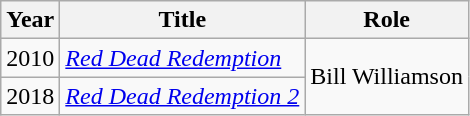<table class="wikitable">
<tr>
<th>Year</th>
<th>Title</th>
<th>Role</th>
</tr>
<tr>
<td>2010</td>
<td><em><a href='#'>Red Dead Redemption</a></em></td>
<td rowspan="2">Bill Williamson</td>
</tr>
<tr>
<td>2018</td>
<td><em><a href='#'>Red Dead Redemption 2</a></em></td>
</tr>
</table>
